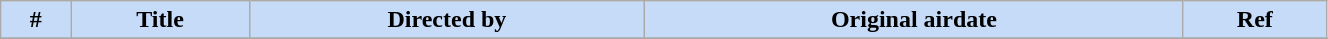<table class="wikitable plainrowheaders" style="width:70%;">
<tr style="color:black">
<th style="background: #c6dbf7">#</th>
<th style="background: #c6dbf7">Title</th>
<th style="background: #c6dbf7">Directed by</th>
<th style="background: #c6dbf7">Original airdate</th>
<th style="background: #c6dbf7">Ref</th>
</tr>
<tr>
</tr>
</table>
